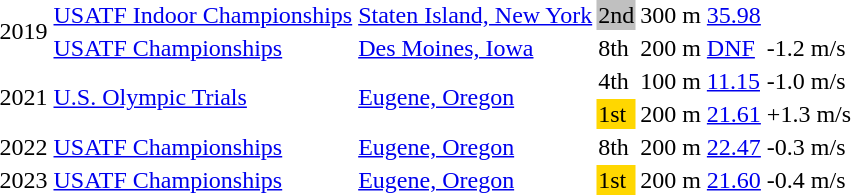<table>
<tr>
<td rowspan=2>2019</td>
<td><a href='#'>USATF Indoor Championships</a></td>
<td><a href='#'>Staten Island, New York</a></td>
<td bgcolor=silver>2nd</td>
<td>300 m</td>
<td><a href='#'>35.98</a></td>
<td></td>
</tr>
<tr>
<td><a href='#'>USATF Championships</a></td>
<td><a href='#'>Des Moines, Iowa</a></td>
<td>8th</td>
<td>200 m</td>
<td><a href='#'>DNF</a></td>
<td>-1.2 m/s</td>
</tr>
<tr>
<td rowspan=2>2021</td>
<td rowspan=2><a href='#'>U.S. Olympic Trials</a></td>
<td rowspan=2><a href='#'>Eugene, Oregon</a></td>
<td>4th</td>
<td>100 m</td>
<td><a href='#'>11.15</a></td>
<td>-1.0 m/s</td>
</tr>
<tr>
<td bgcolor=gold>1st</td>
<td>200 m</td>
<td><a href='#'>21.61</a></td>
<td>+1.3 m/s </td>
</tr>
<tr>
<td>2022</td>
<td><a href='#'>USATF Championships</a></td>
<td><a href='#'>Eugene, Oregon</a></td>
<td>8th</td>
<td>200 m</td>
<td><a href='#'>22.47</a></td>
<td>-0.3 m/s</td>
</tr>
<tr>
<td>2023</td>
<td><a href='#'>USATF Championships</a></td>
<td><a href='#'>Eugene, Oregon</a></td>
<td bgcolor=gold>1st</td>
<td>200 m</td>
<td><a href='#'>21.60</a></td>
<td>-0.4 m/s </td>
</tr>
</table>
